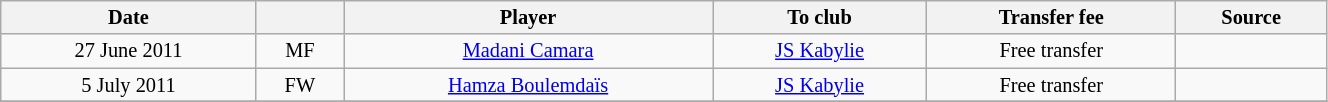<table class="wikitable sortable" style="width:70%; text-align:center; font-size:85%; text-align:centre;">
<tr>
<th>Date</th>
<th></th>
<th>Player</th>
<th>To club</th>
<th>Transfer fee</th>
<th>Source</th>
</tr>
<tr>
<td>27 June 2011</td>
<td>MF</td>
<td> <a href='#'>Madani Camara</a></td>
<td><a href='#'>JS Kabylie</a></td>
<td>Free transfer</td>
<td></td>
</tr>
<tr>
<td>5 July 2011</td>
<td>FW</td>
<td> <a href='#'>Hamza Boulemdaïs</a></td>
<td><a href='#'>JS Kabylie</a></td>
<td>Free transfer</td>
<td></td>
</tr>
<tr>
</tr>
</table>
